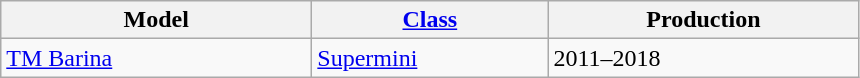<table class="wikitable">
<tr>
<th style="width:200px;">Model</th>
<th style="width:150px;"><a href='#'>Class</a></th>
<th style="width:200px;">Production</th>
</tr>
<tr>
<td valign="top"><a href='#'>TM Barina</a></td>
<td valign="top"><a href='#'>Supermini</a></td>
<td valign="top">2011–2018</td>
</tr>
</table>
